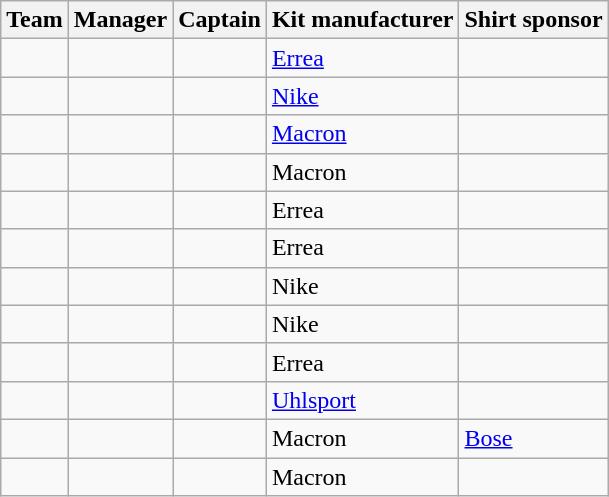<table class="wikitable sortable">
<tr>
<th>Team</th>
<th>Manager</th>
<th>Captain</th>
<th>Kit manufacturer</th>
<th>Shirt sponsor</th>
</tr>
<tr>
<td></td>
<td> </td>
<td> </td>
<td><a href='#'>Errea</a></td>
<td></td>
</tr>
<tr>
<td></td>
<td> </td>
<td> </td>
<td><a href='#'>Nike</a></td>
<td></td>
</tr>
<tr>
<td></td>
<td> </td>
<td> </td>
<td><a href='#'>Macron</a></td>
<td></td>
</tr>
<tr>
<td></td>
<td> </td>
<td> </td>
<td>Macron</td>
<td></td>
</tr>
<tr>
<td></td>
<td> </td>
<td> </td>
<td>Errea</td>
<td></td>
</tr>
<tr>
<td></td>
<td> </td>
<td> </td>
<td>Errea</td>
<td></td>
</tr>
<tr>
<td></td>
<td> </td>
<td> </td>
<td>Nike</td>
<td></td>
</tr>
<tr>
<td></td>
<td> </td>
<td> </td>
<td>Nike</td>
<td></td>
</tr>
<tr>
<td></td>
<td> </td>
<td> </td>
<td>Errea</td>
<td></td>
</tr>
<tr>
<td></td>
<td> </td>
<td> </td>
<td><a href='#'>Uhlsport</a></td>
<td></td>
</tr>
<tr>
<td></td>
<td> </td>
<td> </td>
<td>Macron</td>
<td><a href='#'>Bose</a></td>
</tr>
<tr>
<td></td>
<td> </td>
<td> </td>
<td>Macron</td>
<td></td>
</tr>
</table>
